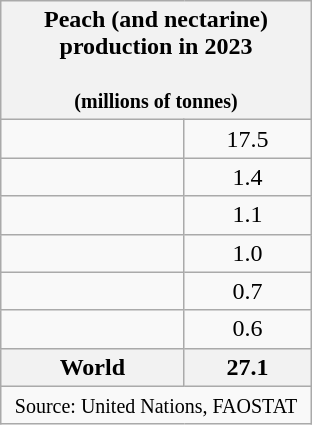<table class="wikitable"  style="float:right; width:13em; text-align:center;">
<tr>
<th colspan=2>Peach (and nectarine) production in 2023<br><br><small>(millions of tonnes)</small><br></th>
</tr>
<tr>
<td></td>
<td>17.5</td>
</tr>
<tr>
<td></td>
<td>1.4</td>
</tr>
<tr>
<td></td>
<td>1.1</td>
</tr>
<tr>
<td></td>
<td>1.0</td>
</tr>
<tr>
<td></td>
<td>0.7</td>
</tr>
<tr>
<td></td>
<td>0.6</td>
</tr>
<tr>
<th><strong>World</strong></th>
<th><strong>27.1</strong></th>
</tr>
<tr>
<td colspan=2><small>Source: United Nations, FAOSTAT</small></td>
</tr>
</table>
